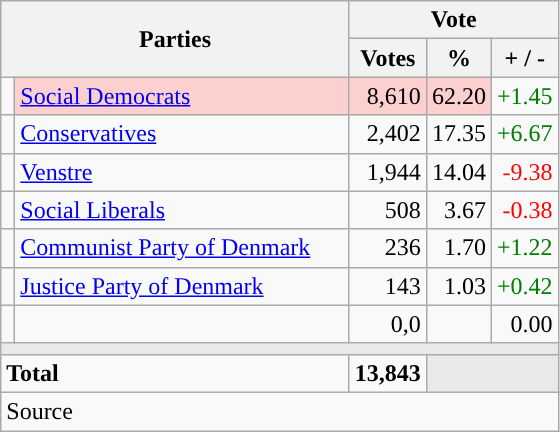<table class="wikitable" style="text-align:right;">
<tr>
<th style="text-align:centre;" rowspan="2" colspan="2" width="225">Parties</th>
<th colspan="3">Vote</th>
</tr>
<tr>
<th width="15">Votes</th>
<th width="15">%</th>
<th width="15">+ / -</th>
</tr>
<tr>
<td width="2" style="color:inherit;background:"></td>
<td bgcolor=#fbd0ce  align="left"><a href='#'>Social Democrats</a></td>
<td bgcolor=#fbd0ce>8,610</td>
<td bgcolor=#fbd0ce>62.20</td>
<td style=color:green;>+1.45</td>
</tr>
<tr>
<td width="2" style="color:inherit;background:"></td>
<td align="left"><a href='#'>Conservatives</a></td>
<td>2,402</td>
<td>17.35</td>
<td style=color:green;>+6.67</td>
</tr>
<tr>
<td width="2" style="color:inherit;background:"></td>
<td align="left"><a href='#'>Venstre</a></td>
<td>1,944</td>
<td>14.04</td>
<td style=color:red;>-9.38</td>
</tr>
<tr>
<td width="2" style="color:inherit;background:"></td>
<td align="left"><a href='#'>Social Liberals</a></td>
<td>508</td>
<td>3.67</td>
<td style=color:red;>-0.38</td>
</tr>
<tr>
<td width="2" style="color:inherit;background:"></td>
<td align="left"><a href='#'>Communist Party of Denmark</a></td>
<td>236</td>
<td>1.70</td>
<td style=color:green;>+1.22</td>
</tr>
<tr>
<td width="2" style="color:inherit;background:"></td>
<td align="left"><a href='#'>Justice Party of Denmark</a></td>
<td>143</td>
<td>1.03</td>
<td style=color:green;>+0.42</td>
</tr>
<tr>
<td width="2" style="color:inherit;background:"></td>
<td align="left"></td>
<td>0,0</td>
<td></td>
<td>0.00</td>
</tr>
<tr>
<td colspan="7" bgcolor="#E9E9E9"></td>
</tr>
<tr>
<td align="left" colspan="2"><strong>Total</strong></td>
<td><strong>13,843</strong></td>
<td bgcolor="#E9E9E9" colspan="2"></td>
</tr>
<tr>
<td align="left" colspan="6">Source</td>
</tr>
</table>
